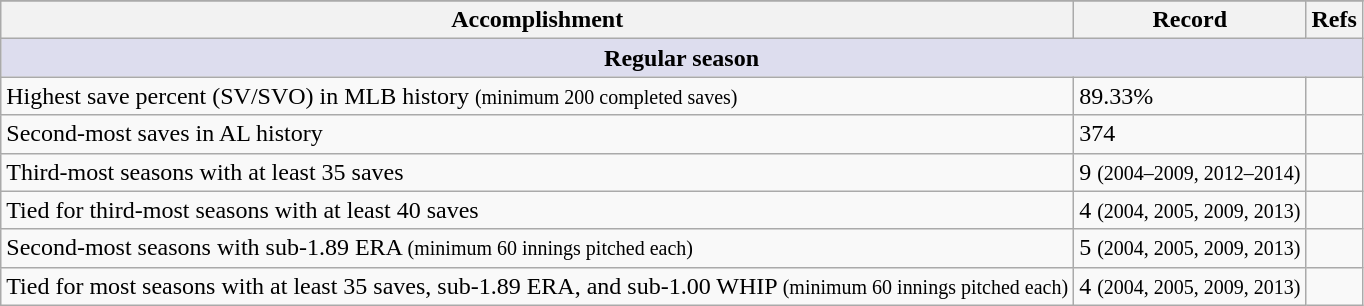<table class="wikitable">
<tr>
</tr>
<tr>
<th>Accomplishment</th>
<th>Record</th>
<th>Refs</th>
</tr>
<tr>
<th style="background:#dde;" colspan="3">Regular season</th>
</tr>
<tr>
<td>Highest save percent (SV/SVO) in MLB history <small>(minimum 200 completed saves)</small></td>
<td>89.33%</td>
<td></td>
</tr>
<tr>
<td>Second-most saves in AL history</td>
<td>374 <small></small></td>
<td></td>
</tr>
<tr>
<td>Third-most seasons with at least 35 saves</td>
<td>9 <small>(2004–2009, 2012–2014)</small></td>
<td></td>
</tr>
<tr>
<td>Tied for third-most seasons with at least 40 saves</td>
<td>4 <small>(2004, 2005, 2009, 2013)</small></td>
<td></td>
</tr>
<tr>
<td>Second-most seasons with sub-1.89 ERA <small>(minimum 60 innings pitched each)</small></td>
<td>5 <small>(2004, 2005, 2009, 2013)</small></td>
<td></td>
</tr>
<tr>
<td>Tied for most seasons with at least 35 saves, sub-1.89 ERA, and sub-1.00 WHIP <small>(minimum 60 innings pitched each)</small></td>
<td>4 <small>(2004, 2005, 2009, 2013)</small></td>
<td></td>
</tr>
</table>
